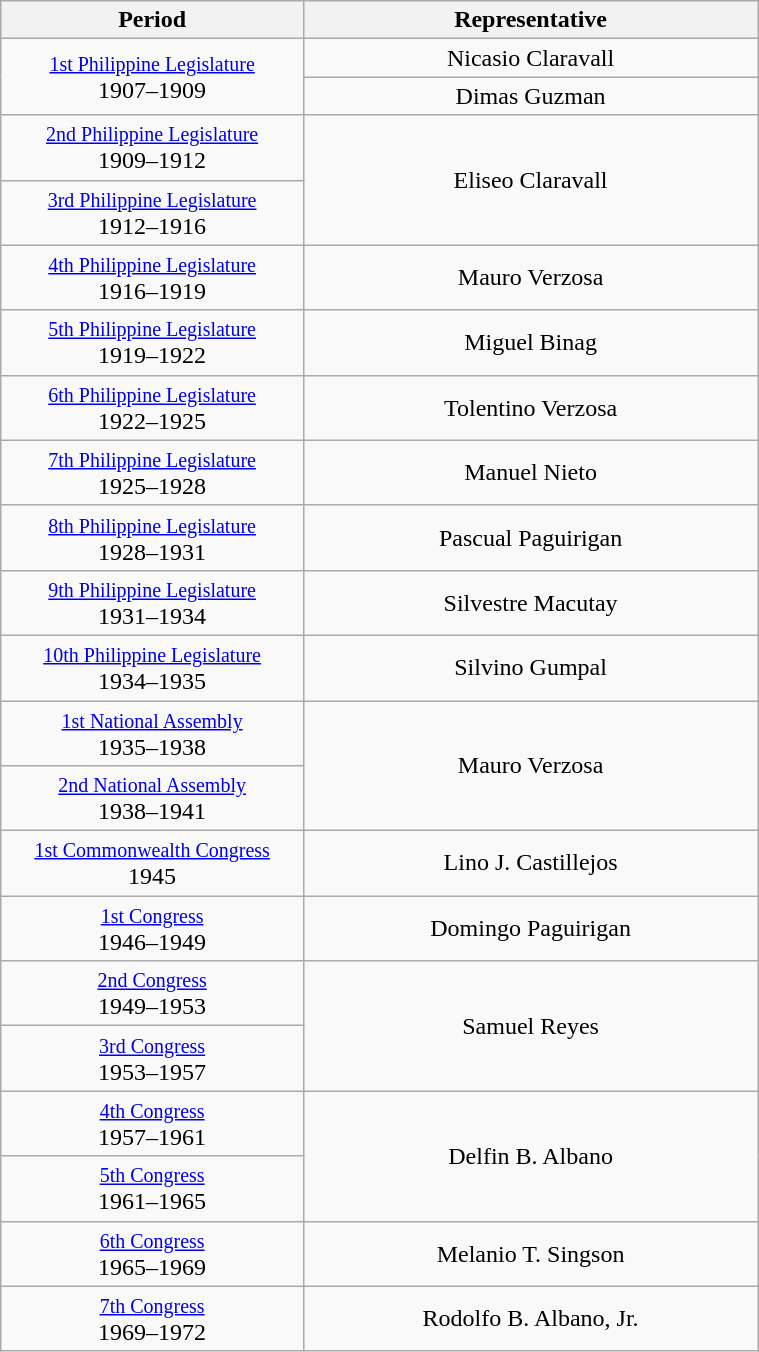<table class="wikitable" style="text-align:center; width:40%;">
<tr>
<th width="40%">Period</th>
<th>Representative</th>
</tr>
<tr>
<td rowspan="2"><small><a href='#'>1st Philippine Legislature</a></small><br>1907–1909</td>
<td>Nicasio Claravall</td>
</tr>
<tr>
<td>Dimas Guzman</td>
</tr>
<tr>
<td><small><a href='#'>2nd Philippine Legislature</a></small><br>1909–1912</td>
<td rowspan="2">Eliseo Claravall</td>
</tr>
<tr>
<td><small><a href='#'>3rd Philippine Legislature</a></small><br>1912–1916</td>
</tr>
<tr>
<td><small><a href='#'>4th Philippine Legislature</a></small><br>1916–1919</td>
<td>Mauro Verzosa</td>
</tr>
<tr>
<td><small><a href='#'>5th Philippine Legislature</a></small><br>1919–1922</td>
<td>Miguel Binag</td>
</tr>
<tr>
<td><small><a href='#'>6th Philippine Legislature</a></small><br>1922–1925</td>
<td>Tolentino Verzosa</td>
</tr>
<tr>
<td><small><a href='#'>7th Philippine Legislature</a></small><br>1925–1928</td>
<td>Manuel Nieto</td>
</tr>
<tr>
<td><small><a href='#'>8th Philippine Legislature</a></small><br>1928–1931</td>
<td>Pascual Paguirigan</td>
</tr>
<tr>
<td><small><a href='#'>9th Philippine Legislature</a></small><br>1931–1934</td>
<td>Silvestre Macutay</td>
</tr>
<tr>
<td><small><a href='#'>10th Philippine Legislature</a></small><br>1934–1935</td>
<td>Silvino Gumpal</td>
</tr>
<tr>
<td><small><a href='#'>1st National Assembly</a></small><br>1935–1938</td>
<td rowspan="2">Mauro Verzosa</td>
</tr>
<tr>
<td><small><a href='#'>2nd National Assembly</a></small><br>1938–1941</td>
</tr>
<tr>
<td><small><a href='#'>1st Commonwealth Congress</a></small><br>1945</td>
<td>Lino J. Castillejos</td>
</tr>
<tr>
<td><small><a href='#'>1st Congress</a></small><br>1946–1949</td>
<td>Domingo Paguirigan</td>
</tr>
<tr>
<td><small><a href='#'>2nd Congress</a></small><br>1949–1953</td>
<td rowspan="2">Samuel Reyes</td>
</tr>
<tr>
<td><small><a href='#'>3rd Congress</a></small><br>1953–1957</td>
</tr>
<tr>
<td><small><a href='#'>4th Congress</a></small><br>1957–1961</td>
<td rowspan="2">Delfin B. Albano</td>
</tr>
<tr>
<td><small><a href='#'>5th Congress</a></small><br>1961–1965</td>
</tr>
<tr>
<td><small><a href='#'>6th Congress</a></small><br>1965–1969</td>
<td>Melanio T. Singson</td>
</tr>
<tr>
<td><small><a href='#'>7th Congress</a></small><br>1969–1972</td>
<td>Rodolfo B. Albano, Jr.</td>
</tr>
</table>
